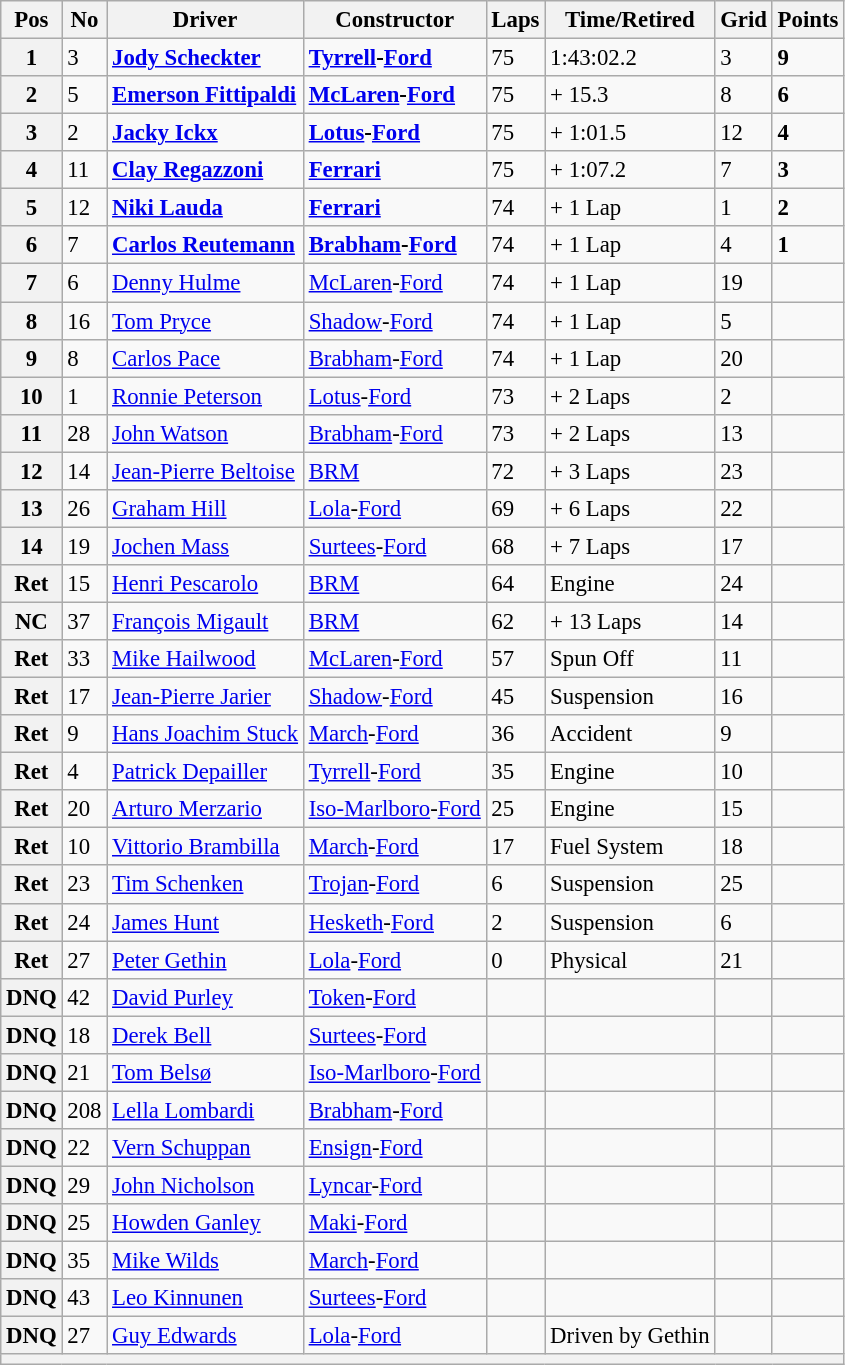<table class="wikitable" style="font-size: 95%">
<tr>
<th>Pos</th>
<th>No</th>
<th>Driver</th>
<th>Constructor</th>
<th>Laps</th>
<th>Time/Retired</th>
<th>Grid</th>
<th>Points</th>
</tr>
<tr>
<th>1</th>
<td>3</td>
<td>  <strong><a href='#'>Jody Scheckter</a></strong></td>
<td><strong><a href='#'>Tyrrell</a>-<a href='#'>Ford</a></strong></td>
<td>75</td>
<td>1:43:02.2</td>
<td>3</td>
<td><strong>9</strong></td>
</tr>
<tr>
<th>2</th>
<td>5</td>
<td> <strong><a href='#'>Emerson Fittipaldi</a></strong></td>
<td><strong><a href='#'>McLaren</a>-<a href='#'>Ford</a></strong></td>
<td>75</td>
<td>+ 15.3</td>
<td>8</td>
<td><strong>6</strong></td>
</tr>
<tr>
<th>3</th>
<td>2</td>
<td> <strong><a href='#'>Jacky Ickx</a></strong></td>
<td><strong><a href='#'>Lotus</a>-<a href='#'>Ford</a></strong></td>
<td>75</td>
<td>+ 1:01.5</td>
<td>12</td>
<td><strong>4</strong></td>
</tr>
<tr>
<th>4</th>
<td>11</td>
<td> <strong><a href='#'>Clay Regazzoni</a></strong></td>
<td><strong><a href='#'>Ferrari</a></strong></td>
<td>75</td>
<td>+ 1:07.2</td>
<td>7</td>
<td><strong>3</strong></td>
</tr>
<tr>
<th>5</th>
<td>12</td>
<td> <strong><a href='#'>Niki Lauda</a></strong></td>
<td><strong><a href='#'>Ferrari</a></strong></td>
<td>74</td>
<td>+ 1 Lap</td>
<td>1</td>
<td><strong>2</strong></td>
</tr>
<tr>
<th>6</th>
<td>7</td>
<td> <strong><a href='#'>Carlos Reutemann</a></strong></td>
<td><strong><a href='#'>Brabham</a>-<a href='#'>Ford</a></strong></td>
<td>74</td>
<td>+ 1 Lap</td>
<td>4</td>
<td><strong>1</strong></td>
</tr>
<tr>
<th>7</th>
<td>6</td>
<td> <a href='#'>Denny Hulme</a></td>
<td><a href='#'>McLaren</a>-<a href='#'>Ford</a></td>
<td>74</td>
<td>+ 1 Lap</td>
<td>19</td>
<td> </td>
</tr>
<tr>
<th>8</th>
<td>16</td>
<td> <a href='#'>Tom Pryce</a></td>
<td><a href='#'>Shadow</a>-<a href='#'>Ford</a></td>
<td>74</td>
<td>+ 1 Lap</td>
<td>5</td>
<td> </td>
</tr>
<tr>
<th>9</th>
<td>8</td>
<td> <a href='#'>Carlos Pace</a></td>
<td><a href='#'>Brabham</a>-<a href='#'>Ford</a></td>
<td>74</td>
<td>+ 1 Lap</td>
<td>20</td>
<td> </td>
</tr>
<tr>
<th>10</th>
<td>1</td>
<td> <a href='#'>Ronnie Peterson</a></td>
<td><a href='#'>Lotus</a>-<a href='#'>Ford</a></td>
<td>73</td>
<td>+ 2 Laps</td>
<td>2</td>
<td> </td>
</tr>
<tr>
<th>11</th>
<td>28</td>
<td> <a href='#'>John Watson</a></td>
<td><a href='#'>Brabham</a>-<a href='#'>Ford</a></td>
<td>73</td>
<td>+ 2 Laps</td>
<td>13</td>
<td> </td>
</tr>
<tr>
<th>12</th>
<td>14</td>
<td> <a href='#'>Jean-Pierre Beltoise</a></td>
<td><a href='#'>BRM</a></td>
<td>72</td>
<td>+ 3 Laps</td>
<td>23</td>
<td> </td>
</tr>
<tr>
<th>13</th>
<td>26</td>
<td> <a href='#'>Graham Hill</a></td>
<td><a href='#'>Lola</a>-<a href='#'>Ford</a></td>
<td>69</td>
<td>+ 6 Laps</td>
<td>22</td>
<td> </td>
</tr>
<tr>
<th>14</th>
<td>19</td>
<td> <a href='#'>Jochen Mass</a></td>
<td><a href='#'>Surtees</a>-<a href='#'>Ford</a></td>
<td>68</td>
<td>+ 7 Laps</td>
<td>17</td>
<td> </td>
</tr>
<tr>
<th>Ret</th>
<td>15</td>
<td> <a href='#'>Henri Pescarolo</a></td>
<td><a href='#'>BRM</a></td>
<td>64</td>
<td>Engine</td>
<td>24</td>
<td> </td>
</tr>
<tr>
<th>NC</th>
<td>37</td>
<td> <a href='#'>François Migault</a></td>
<td><a href='#'>BRM</a></td>
<td>62</td>
<td>+ 13 Laps</td>
<td>14</td>
<td> </td>
</tr>
<tr>
<th>Ret</th>
<td>33</td>
<td> <a href='#'>Mike Hailwood</a></td>
<td><a href='#'>McLaren</a>-<a href='#'>Ford</a></td>
<td>57</td>
<td>Spun Off</td>
<td>11</td>
<td> </td>
</tr>
<tr>
<th>Ret</th>
<td>17</td>
<td> <a href='#'>Jean-Pierre Jarier</a></td>
<td><a href='#'>Shadow</a>-<a href='#'>Ford</a></td>
<td>45</td>
<td>Suspension</td>
<td>16</td>
<td> </td>
</tr>
<tr>
<th>Ret</th>
<td>9</td>
<td> <a href='#'>Hans Joachim Stuck</a></td>
<td><a href='#'>March</a>-<a href='#'>Ford</a></td>
<td>36</td>
<td>Accident</td>
<td>9</td>
<td> </td>
</tr>
<tr>
<th>Ret</th>
<td>4</td>
<td> <a href='#'>Patrick Depailler</a></td>
<td><a href='#'>Tyrrell</a>-<a href='#'>Ford</a></td>
<td>35</td>
<td>Engine</td>
<td>10</td>
<td> </td>
</tr>
<tr>
<th>Ret</th>
<td>20</td>
<td> <a href='#'>Arturo Merzario</a></td>
<td><a href='#'>Iso-Marlboro</a>-<a href='#'>Ford</a></td>
<td>25</td>
<td>Engine</td>
<td>15</td>
<td> </td>
</tr>
<tr>
<th>Ret</th>
<td>10</td>
<td> <a href='#'>Vittorio Brambilla</a></td>
<td><a href='#'>March</a>-<a href='#'>Ford</a></td>
<td>17</td>
<td>Fuel System</td>
<td>18</td>
<td> </td>
</tr>
<tr>
<th>Ret</th>
<td>23</td>
<td> <a href='#'>Tim Schenken</a></td>
<td><a href='#'>Trojan</a>-<a href='#'>Ford</a></td>
<td>6</td>
<td>Suspension</td>
<td>25</td>
<td> </td>
</tr>
<tr>
<th>Ret</th>
<td>24</td>
<td> <a href='#'>James Hunt</a></td>
<td><a href='#'>Hesketh</a>-<a href='#'>Ford</a></td>
<td>2</td>
<td>Suspension</td>
<td>6</td>
<td> </td>
</tr>
<tr>
<th>Ret</th>
<td>27</td>
<td> <a href='#'>Peter Gethin</a></td>
<td><a href='#'>Lola</a>-<a href='#'>Ford</a></td>
<td>0</td>
<td>Physical</td>
<td>21</td>
<td> </td>
</tr>
<tr>
<th>DNQ</th>
<td>42</td>
<td> <a href='#'>David Purley</a></td>
<td><a href='#'>Token</a>-<a href='#'>Ford</a></td>
<td> </td>
<td> </td>
<td> </td>
<td> </td>
</tr>
<tr>
<th>DNQ</th>
<td>18</td>
<td> <a href='#'>Derek Bell</a></td>
<td><a href='#'>Surtees</a>-<a href='#'>Ford</a></td>
<td> </td>
<td> </td>
<td> </td>
<td> </td>
</tr>
<tr>
<th>DNQ</th>
<td>21</td>
<td> <a href='#'>Tom Belsø</a></td>
<td><a href='#'>Iso-Marlboro</a>-<a href='#'>Ford</a></td>
<td> </td>
<td> </td>
<td> </td>
<td> </td>
</tr>
<tr>
<th>DNQ</th>
<td>208</td>
<td> <a href='#'>Lella Lombardi</a></td>
<td><a href='#'>Brabham</a>-<a href='#'>Ford</a></td>
<td> </td>
<td> </td>
<td> </td>
<td> </td>
</tr>
<tr>
<th>DNQ</th>
<td>22</td>
<td> <a href='#'>Vern Schuppan</a></td>
<td><a href='#'>Ensign</a>-<a href='#'>Ford</a></td>
<td> </td>
<td> </td>
<td> </td>
<td> </td>
</tr>
<tr>
<th>DNQ</th>
<td>29</td>
<td> <a href='#'>John Nicholson</a></td>
<td><a href='#'>Lyncar</a>-<a href='#'>Ford</a></td>
<td> </td>
<td> </td>
<td> </td>
<td> </td>
</tr>
<tr>
<th>DNQ</th>
<td>25</td>
<td> <a href='#'>Howden Ganley</a></td>
<td><a href='#'>Maki</a>-<a href='#'>Ford</a></td>
<td> </td>
<td> </td>
<td> </td>
<td> </td>
</tr>
<tr>
<th>DNQ</th>
<td>35</td>
<td> <a href='#'>Mike Wilds</a></td>
<td><a href='#'>March</a>-<a href='#'>Ford</a></td>
<td> </td>
<td> </td>
<td> </td>
<td> </td>
</tr>
<tr>
<th>DNQ</th>
<td>43</td>
<td> <a href='#'>Leo Kinnunen</a></td>
<td><a href='#'>Surtees</a>-<a href='#'>Ford</a></td>
<td> </td>
<td> </td>
<td> </td>
<td> </td>
</tr>
<tr>
<th>DNQ</th>
<td>27</td>
<td> <a href='#'>Guy Edwards</a></td>
<td><a href='#'>Lola</a>-<a href='#'>Ford</a></td>
<td> </td>
<td>Driven by Gethin</td>
<td> </td>
<td> </td>
</tr>
<tr>
<th colspan="8"></th>
</tr>
</table>
